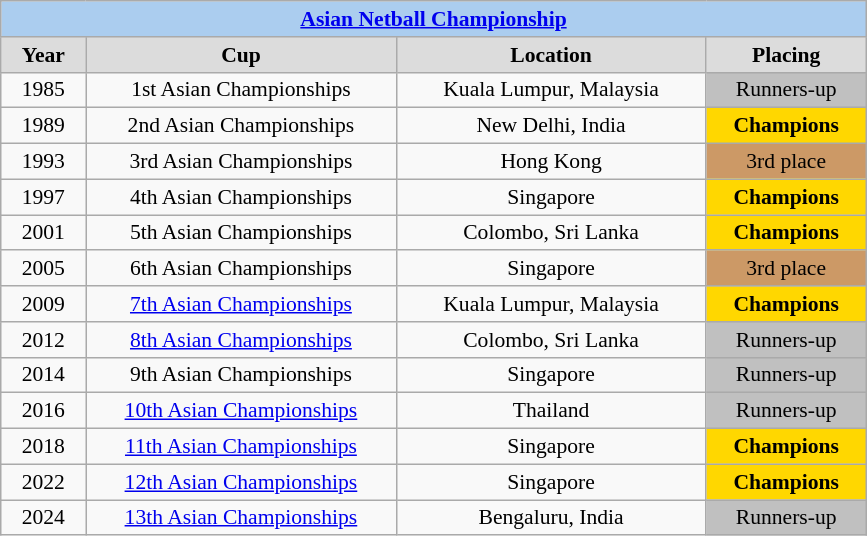<table class=wikitable style="text-align:center; font-size:90%">
<tr>
<th colspan=4 style=background:#ABCDEF><a href='#'>Asian Netball Championship</a></th>
</tr>
<tr>
<th width=50 style=background:gainsboro>Year</th>
<th width=200 style=background:gainsboro>Cup</th>
<th width=200 style=background:gainsboro>Location</th>
<th width=100 style=background:gainsboro>Placing</th>
</tr>
<tr>
<td>1985</td>
<td [1985 Asian Netball Championships>1st Asian Championships</td>
<td>Kuala Lumpur, Malaysia</td>
<td bgcolor=silver> Runners-up</td>
</tr>
<tr>
<td>1989</td>
<td [1989 Asian Netball Championships>2nd Asian Championships</td>
<td>New Delhi, India</td>
<td bgcolor=gold> <strong>Champions</strong></td>
</tr>
<tr>
<td>1993</td>
<td [1993 Asian Netball Championships>3rd Asian Championships</td>
<td>Hong Kong</td>
<td bgcolor=#CC9966> 3rd place</td>
</tr>
<tr>
<td>1997</td>
<td [1997 Asian Netball Championships>4th Asian Championships</td>
<td>Singapore</td>
<td bgcolor=gold> <strong>Champions</strong></td>
</tr>
<tr>
<td>2001</td>
<td [2001 Asian Netball Championships>5th Asian Championships</td>
<td>Colombo, Sri Lanka</td>
<td bgcolor=gold> <strong>Champions</strong></td>
</tr>
<tr>
<td>2005</td>
<td [2005 Asian Netball Championships>6th Asian Championships</td>
<td>Singapore</td>
<td bgcolor=#CC9966> 3rd place</td>
</tr>
<tr>
<td>2009</td>
<td><a href='#'>7th Asian Championships</a></td>
<td>Kuala Lumpur, Malaysia</td>
<td bgcolor=gold> <strong>Champions</strong></td>
</tr>
<tr>
<td>2012</td>
<td><a href='#'>8th Asian Championships</a></td>
<td>Colombo, Sri Lanka</td>
<td bgcolor=silver> Runners-up</td>
</tr>
<tr>
<td>2014</td>
<td [2014 Asian Netball Championships>9th Asian Championships</td>
<td>Singapore</td>
<td bgcolor=silver> Runners-up</td>
</tr>
<tr>
<td>2016</td>
<td><a href='#'>10th Asian Championships</a></td>
<td>Thailand</td>
<td bgcolor=silver> Runners-up</td>
</tr>
<tr>
<td>2018</td>
<td><a href='#'>11th Asian Championships</a></td>
<td>Singapore</td>
<td bgcolor=gold> <strong>Champions</strong></td>
</tr>
<tr>
<td>2022</td>
<td><a href='#'>12th Asian Championships</a></td>
<td>Singapore</td>
<td bgcolor=gold> <strong>Champions</strong></td>
</tr>
<tr>
<td>2024</td>
<td><a href='#'>13th Asian Championships</a></td>
<td>Bengaluru, India</td>
<td bgcolor=silver> Runners-up</td>
</tr>
</table>
